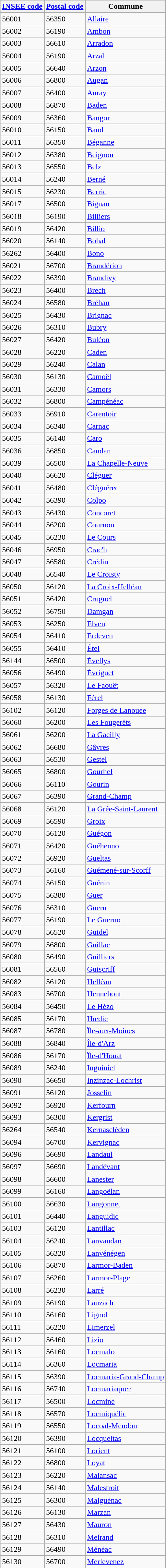<table class="wikitable sortable">
<tr>
<th><a href='#'>INSEE code</a></th>
<th><a href='#'>Postal code</a></th>
<th>Commune</th>
</tr>
<tr>
<td>56001</td>
<td>56350</td>
<td><a href='#'>Allaire</a></td>
</tr>
<tr>
<td>56002</td>
<td>56190</td>
<td><a href='#'>Ambon</a></td>
</tr>
<tr>
<td>56003</td>
<td>56610</td>
<td><a href='#'>Arradon</a></td>
</tr>
<tr>
<td>56004</td>
<td>56190</td>
<td><a href='#'>Arzal</a></td>
</tr>
<tr>
<td>56005</td>
<td>56640</td>
<td><a href='#'>Arzon</a></td>
</tr>
<tr>
<td>56006</td>
<td>56800</td>
<td><a href='#'>Augan</a></td>
</tr>
<tr>
<td>56007</td>
<td>56400</td>
<td><a href='#'>Auray</a></td>
</tr>
<tr>
<td>56008</td>
<td>56870</td>
<td><a href='#'>Baden</a></td>
</tr>
<tr>
<td>56009</td>
<td>56360</td>
<td><a href='#'>Bangor</a></td>
</tr>
<tr>
<td>56010</td>
<td>56150</td>
<td><a href='#'>Baud</a></td>
</tr>
<tr>
<td>56011</td>
<td>56350</td>
<td><a href='#'>Béganne</a></td>
</tr>
<tr>
<td>56012</td>
<td>56380</td>
<td><a href='#'>Beignon</a></td>
</tr>
<tr>
<td>56013</td>
<td>56550</td>
<td><a href='#'>Belz</a></td>
</tr>
<tr>
<td>56014</td>
<td>56240</td>
<td><a href='#'>Berné</a></td>
</tr>
<tr>
<td>56015</td>
<td>56230</td>
<td><a href='#'>Berric</a></td>
</tr>
<tr>
<td>56017</td>
<td>56500</td>
<td><a href='#'>Bignan</a></td>
</tr>
<tr>
<td>56018</td>
<td>56190</td>
<td><a href='#'>Billiers</a></td>
</tr>
<tr>
<td>56019</td>
<td>56420</td>
<td><a href='#'>Billio</a></td>
</tr>
<tr>
<td>56020</td>
<td>56140</td>
<td><a href='#'>Bohal</a></td>
</tr>
<tr>
<td>56262</td>
<td>56400</td>
<td><a href='#'>Bono</a></td>
</tr>
<tr>
<td>56021</td>
<td>56700</td>
<td><a href='#'>Brandérion</a></td>
</tr>
<tr>
<td>56022</td>
<td>56390</td>
<td><a href='#'>Brandivy</a></td>
</tr>
<tr>
<td>56023</td>
<td>56400</td>
<td><a href='#'>Brech</a></td>
</tr>
<tr>
<td>56024</td>
<td>56580</td>
<td><a href='#'>Bréhan</a></td>
</tr>
<tr>
<td>56025</td>
<td>56430</td>
<td><a href='#'>Brignac</a></td>
</tr>
<tr>
<td>56026</td>
<td>56310</td>
<td><a href='#'>Bubry</a></td>
</tr>
<tr>
<td>56027</td>
<td>56420</td>
<td><a href='#'>Buléon</a></td>
</tr>
<tr>
<td>56028</td>
<td>56220</td>
<td><a href='#'>Caden</a></td>
</tr>
<tr>
<td>56029</td>
<td>56240</td>
<td><a href='#'>Calan</a></td>
</tr>
<tr>
<td>56030</td>
<td>56130</td>
<td><a href='#'>Camoël</a></td>
</tr>
<tr>
<td>56031</td>
<td>56330</td>
<td><a href='#'>Camors</a></td>
</tr>
<tr>
<td>56032</td>
<td>56800</td>
<td><a href='#'>Campénéac</a></td>
</tr>
<tr>
<td>56033</td>
<td>56910</td>
<td><a href='#'>Carentoir</a></td>
</tr>
<tr>
<td>56034</td>
<td>56340</td>
<td><a href='#'>Carnac</a></td>
</tr>
<tr>
<td>56035</td>
<td>56140</td>
<td><a href='#'>Caro</a></td>
</tr>
<tr>
<td>56036</td>
<td>56850</td>
<td><a href='#'>Caudan</a></td>
</tr>
<tr>
<td>56039</td>
<td>56500</td>
<td><a href='#'>La Chapelle-Neuve</a></td>
</tr>
<tr>
<td>56040</td>
<td>56620</td>
<td><a href='#'>Cléguer</a></td>
</tr>
<tr>
<td>56041</td>
<td>56480</td>
<td><a href='#'>Cléguérec</a></td>
</tr>
<tr>
<td>56042</td>
<td>56390</td>
<td><a href='#'>Colpo</a></td>
</tr>
<tr>
<td>56043</td>
<td>56430</td>
<td><a href='#'>Concoret</a></td>
</tr>
<tr>
<td>56044</td>
<td>56200</td>
<td><a href='#'>Cournon</a></td>
</tr>
<tr>
<td>56045</td>
<td>56230</td>
<td><a href='#'>Le Cours</a></td>
</tr>
<tr>
<td>56046</td>
<td>56950</td>
<td><a href='#'>Crac'h</a></td>
</tr>
<tr>
<td>56047</td>
<td>56580</td>
<td><a href='#'>Crédin</a></td>
</tr>
<tr>
<td>56048</td>
<td>56540</td>
<td><a href='#'>Le Croisty</a></td>
</tr>
<tr>
<td>56050</td>
<td>56120</td>
<td><a href='#'>La Croix-Helléan</a></td>
</tr>
<tr>
<td>56051</td>
<td>56420</td>
<td><a href='#'>Cruguel</a></td>
</tr>
<tr>
<td>56052</td>
<td>56750</td>
<td><a href='#'>Damgan</a></td>
</tr>
<tr>
<td>56053</td>
<td>56250</td>
<td><a href='#'>Elven</a></td>
</tr>
<tr>
<td>56054</td>
<td>56410</td>
<td><a href='#'>Erdeven</a></td>
</tr>
<tr>
<td>56055</td>
<td>56410</td>
<td><a href='#'>Étel</a></td>
</tr>
<tr>
<td>56144</td>
<td>56500</td>
<td><a href='#'>Évellys</a></td>
</tr>
<tr>
<td>56056</td>
<td>56490</td>
<td><a href='#'>Évriguet</a></td>
</tr>
<tr>
<td>56057</td>
<td>56320</td>
<td><a href='#'>Le Faouët</a></td>
</tr>
<tr>
<td>56058</td>
<td>56130</td>
<td><a href='#'>Férel</a></td>
</tr>
<tr>
<td>56102</td>
<td>56120</td>
<td><a href='#'>Forges de Lanouée</a></td>
</tr>
<tr>
<td>56060</td>
<td>56200</td>
<td><a href='#'>Les Fougerêts</a></td>
</tr>
<tr>
<td>56061</td>
<td>56200</td>
<td><a href='#'>La Gacilly</a></td>
</tr>
<tr>
<td>56062</td>
<td>56680</td>
<td><a href='#'>Gâvres</a></td>
</tr>
<tr>
<td>56063</td>
<td>56530</td>
<td><a href='#'>Gestel</a></td>
</tr>
<tr>
<td>56065</td>
<td>56800</td>
<td><a href='#'>Gourhel</a></td>
</tr>
<tr>
<td>56066</td>
<td>56110</td>
<td><a href='#'>Gourin</a></td>
</tr>
<tr>
<td>56067</td>
<td>56390</td>
<td><a href='#'>Grand-Champ</a></td>
</tr>
<tr>
<td>56068</td>
<td>56120</td>
<td><a href='#'>La Grée-Saint-Laurent</a></td>
</tr>
<tr>
<td>56069</td>
<td>56590</td>
<td><a href='#'>Groix</a></td>
</tr>
<tr>
<td>56070</td>
<td>56120</td>
<td><a href='#'>Guégon</a></td>
</tr>
<tr>
<td>56071</td>
<td>56420</td>
<td><a href='#'>Guéhenno</a></td>
</tr>
<tr>
<td>56072</td>
<td>56920</td>
<td><a href='#'>Gueltas</a></td>
</tr>
<tr>
<td>56073</td>
<td>56160</td>
<td><a href='#'>Guémené-sur-Scorff</a></td>
</tr>
<tr>
<td>56074</td>
<td>56150</td>
<td><a href='#'>Guénin</a></td>
</tr>
<tr>
<td>56075</td>
<td>56380</td>
<td><a href='#'>Guer</a></td>
</tr>
<tr>
<td>56076</td>
<td>56310</td>
<td><a href='#'>Guern</a></td>
</tr>
<tr>
<td>56077</td>
<td>56190</td>
<td><a href='#'>Le Guerno</a></td>
</tr>
<tr>
<td>56078</td>
<td>56520</td>
<td><a href='#'>Guidel</a></td>
</tr>
<tr>
<td>56079</td>
<td>56800</td>
<td><a href='#'>Guillac</a></td>
</tr>
<tr>
<td>56080</td>
<td>56490</td>
<td><a href='#'>Guilliers</a></td>
</tr>
<tr>
<td>56081</td>
<td>56560</td>
<td><a href='#'>Guiscriff</a></td>
</tr>
<tr>
<td>56082</td>
<td>56120</td>
<td><a href='#'>Helléan</a></td>
</tr>
<tr>
<td>56083</td>
<td>56700</td>
<td><a href='#'>Hennebont</a></td>
</tr>
<tr>
<td>56084</td>
<td>56450</td>
<td><a href='#'>Le Hézo</a></td>
</tr>
<tr>
<td>56085</td>
<td>56170</td>
<td><a href='#'>Hœdic</a></td>
</tr>
<tr>
<td>56087</td>
<td>56780</td>
<td><a href='#'>Île-aux-Moines</a></td>
</tr>
<tr>
<td>56088</td>
<td>56840</td>
<td><a href='#'>Île-d'Arz</a></td>
</tr>
<tr>
<td>56086</td>
<td>56170</td>
<td><a href='#'>Île-d'Houat</a></td>
</tr>
<tr>
<td>56089</td>
<td>56240</td>
<td><a href='#'>Inguiniel</a></td>
</tr>
<tr>
<td>56090</td>
<td>56650</td>
<td><a href='#'>Inzinzac-Lochrist</a></td>
</tr>
<tr>
<td>56091</td>
<td>56120</td>
<td><a href='#'>Josselin</a></td>
</tr>
<tr>
<td>56092</td>
<td>56920</td>
<td><a href='#'>Kerfourn</a></td>
</tr>
<tr>
<td>56093</td>
<td>56300</td>
<td><a href='#'>Kergrist</a></td>
</tr>
<tr>
<td>56264</td>
<td>56540</td>
<td><a href='#'>Kernascléden</a></td>
</tr>
<tr>
<td>56094</td>
<td>56700</td>
<td><a href='#'>Kervignac</a></td>
</tr>
<tr>
<td>56096</td>
<td>56690</td>
<td><a href='#'>Landaul</a></td>
</tr>
<tr>
<td>56097</td>
<td>56690</td>
<td><a href='#'>Landévant</a></td>
</tr>
<tr>
<td>56098</td>
<td>56600</td>
<td><a href='#'>Lanester</a></td>
</tr>
<tr>
<td>56099</td>
<td>56160</td>
<td><a href='#'>Langoëlan</a></td>
</tr>
<tr>
<td>56100</td>
<td>56630</td>
<td><a href='#'>Langonnet</a></td>
</tr>
<tr>
<td>56101</td>
<td>56440</td>
<td><a href='#'>Languidic</a></td>
</tr>
<tr>
<td>56103</td>
<td>56120</td>
<td><a href='#'>Lantillac</a></td>
</tr>
<tr>
<td>56104</td>
<td>56240</td>
<td><a href='#'>Lanvaudan</a></td>
</tr>
<tr>
<td>56105</td>
<td>56320</td>
<td><a href='#'>Lanvénégen</a></td>
</tr>
<tr>
<td>56106</td>
<td>56870</td>
<td><a href='#'>Larmor-Baden</a></td>
</tr>
<tr>
<td>56107</td>
<td>56260</td>
<td><a href='#'>Larmor-Plage</a></td>
</tr>
<tr>
<td>56108</td>
<td>56230</td>
<td><a href='#'>Larré</a></td>
</tr>
<tr>
<td>56109</td>
<td>56190</td>
<td><a href='#'>Lauzach</a></td>
</tr>
<tr>
<td>56110</td>
<td>56160</td>
<td><a href='#'>Lignol</a></td>
</tr>
<tr>
<td>56111</td>
<td>56220</td>
<td><a href='#'>Limerzel</a></td>
</tr>
<tr>
<td>56112</td>
<td>56460</td>
<td><a href='#'>Lizio</a></td>
</tr>
<tr>
<td>56113</td>
<td>56160</td>
<td><a href='#'>Locmalo</a></td>
</tr>
<tr>
<td>56114</td>
<td>56360</td>
<td><a href='#'>Locmaria</a></td>
</tr>
<tr>
<td>56115</td>
<td>56390</td>
<td><a href='#'>Locmaria-Grand-Champ</a></td>
</tr>
<tr>
<td>56116</td>
<td>56740</td>
<td><a href='#'>Locmariaquer</a></td>
</tr>
<tr>
<td>56117</td>
<td>56500</td>
<td><a href='#'>Locminé</a></td>
</tr>
<tr>
<td>56118</td>
<td>56570</td>
<td><a href='#'>Locmiquélic</a></td>
</tr>
<tr>
<td>56119</td>
<td>56550</td>
<td><a href='#'>Locoal-Mendon</a></td>
</tr>
<tr>
<td>56120</td>
<td>56390</td>
<td><a href='#'>Locqueltas</a></td>
</tr>
<tr>
<td>56121</td>
<td>56100</td>
<td><a href='#'>Lorient</a></td>
</tr>
<tr>
<td>56122</td>
<td>56800</td>
<td><a href='#'>Loyat</a></td>
</tr>
<tr>
<td>56123</td>
<td>56220</td>
<td><a href='#'>Malansac</a></td>
</tr>
<tr>
<td>56124</td>
<td>56140</td>
<td><a href='#'>Malestroit</a></td>
</tr>
<tr>
<td>56125</td>
<td>56300</td>
<td><a href='#'>Malguénac</a></td>
</tr>
<tr>
<td>56126</td>
<td>56130</td>
<td><a href='#'>Marzan</a></td>
</tr>
<tr>
<td>56127</td>
<td>56430</td>
<td><a href='#'>Mauron</a></td>
</tr>
<tr>
<td>56128</td>
<td>56310</td>
<td><a href='#'>Melrand</a></td>
</tr>
<tr>
<td>56129</td>
<td>56490</td>
<td><a href='#'>Ménéac</a></td>
</tr>
<tr>
<td>56130</td>
<td>56700</td>
<td><a href='#'>Merlevenez</a></td>
</tr>
<tr>
</tr>
</table>
